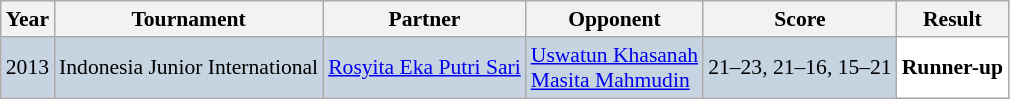<table class="sortable wikitable" style="font-size: 90%">
<tr>
<th>Year</th>
<th>Tournament</th>
<th>Partner</th>
<th>Opponent</th>
<th>Score</th>
<th>Result</th>
</tr>
<tr style="background:#C6D4E1">
<td align="center">2013</td>
<td align="left">Indonesia Junior International</td>
<td align="left"> <a href='#'>Rosyita Eka Putri Sari</a></td>
<td align="left"> <a href='#'>Uswatun Khasanah</a> <br>  <a href='#'>Masita Mahmudin</a></td>
<td align="left">21–23, 21–16, 15–21</td>
<td style="text-align:left; background:white"> <strong>Runner-up</strong></td>
</tr>
</table>
